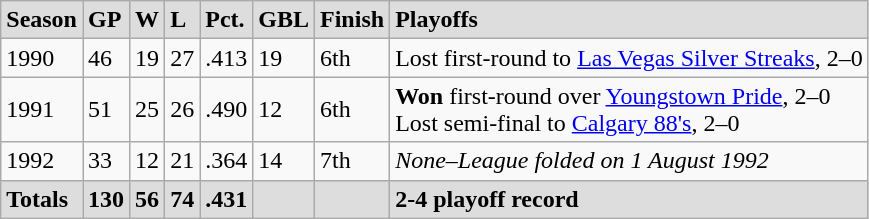<table class="wikitable">
<tr style="font-weight:bold; background:#ddd;" |>
<td>Season</td>
<td>GP</td>
<td>W</td>
<td>L</td>
<td>Pct.</td>
<td>GBL</td>
<td>Finish</td>
<td>Playoffs</td>
</tr>
<tr>
<td>1990</td>
<td>46</td>
<td>19</td>
<td>27</td>
<td>.413</td>
<td>19</td>
<td>6th</td>
<td>Lost first-round to <a href='#'>Las Vegas Silver Streaks</a>, 2–0</td>
</tr>
<tr>
<td>1991</td>
<td>51</td>
<td>25</td>
<td>26</td>
<td>.490</td>
<td>12</td>
<td>6th</td>
<td><strong>Won</strong> first-round over <a href='#'>Youngstown Pride</a>, 2–0<br>Lost semi-final to <a href='#'>Calgary 88's</a>, 2–0</td>
</tr>
<tr>
<td>1992</td>
<td>33</td>
<td>12</td>
<td>21</td>
<td>.364</td>
<td>14</td>
<td>7th</td>
<td><em>None–League folded on 1 August 1992</em></td>
</tr>
<tr style="font-weight:bold; background:#ddd;">
<td>Totals</td>
<td>130</td>
<td>56</td>
<td>74</td>
<td>.431</td>
<td></td>
<td></td>
<td>2-4 playoff record</td>
</tr>
</table>
